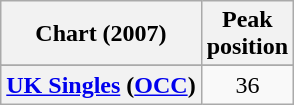<table class="wikitable sortable plainrowheaders" style="text-align:center">
<tr>
<th scope="col">Chart (2007)</th>
<th scope="col">Peak<br>position</th>
</tr>
<tr>
</tr>
<tr>
<th scope="row"><a href='#'>UK Singles</a> (<a href='#'>OCC</a>)</th>
<td>36</td>
</tr>
</table>
